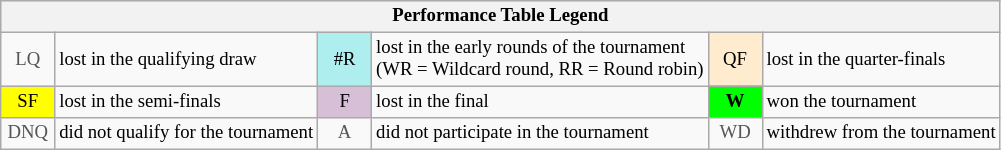<table class="wikitable" style="font-size:78%;">
<tr style="background:#efefef;">
<th colspan="6">Performance Table Legend</th>
</tr>
<tr>
<td style="color:#555555; text-align:center; width:30px;">LQ</td>
<td>lost in the qualifying draw</td>
<td style="text-align:center; background:#afeeee;">#R</td>
<td>lost in the early rounds of the tournament<br>(WR = Wildcard round, RR = Round robin)</td>
<td style="text-align:center; background:#ffebcd;">QF</td>
<td>lost in the quarter-finals</td>
</tr>
<tr>
<td style="text-align:center; background:yellow;">SF</td>
<td>lost in the semi-finals</td>
<td style="text-align:center; background:thistle;">F</td>
<td>lost in the final</td>
<td style="text-align:center; background:#0f0;"><strong>W</strong></td>
<td>won the tournament</td>
</tr>
<tr>
<td style="color:#555555; text-align:center; width:30px;">DNQ</td>
<td>did not qualify for the tournament</td>
<td style="color:#555555; text-align:center; width:30px;">A</td>
<td>did not participate in the tournament</td>
<td style="color:#555555; text-align:center; width:30px;">WD</td>
<td>withdrew from the tournament</td>
</tr>
</table>
